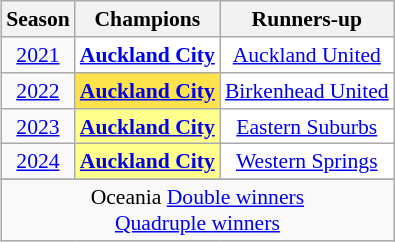<table class="wikitable sortable" style="text-align:center;font-size:90%;float:right;margin-left:1em">
<tr>
<th>Season</th>
<th>Champions</th>
<th>Runners-up</th>
</tr>
<tr>
<td><a href='#'>2021</a></td>
<td style="background:#FFFFFF"><strong><a href='#'>Auckland City</a></strong></td>
<td style="background:#FFFFFF"><a href='#'>Auckland United</a></td>
</tr>
<tr>
<td><a href='#'>2022</a></td>
<td style="background:#FFE34D"><strong><a href='#'>Auckland City</a></strong></td>
<td style="background:#FFFFFF"><a href='#'>Birkenhead United</a></td>
</tr>
<tr>
<td><a href='#'>2023</a></td>
<td style="background:#FFFF8D"><strong><a href='#'>Auckland City</a></strong></td>
<td style="background:#FFFFFF"><a href='#'>Eastern Suburbs</a></td>
</tr>
<tr>
<td><a href='#'>2024</a></td>
<td style="background:#FFFF8D"><strong><a href='#'>Auckland City</a></strong></td>
<td style="background:#FFFFFF"><a href='#'>Western Springs</a></td>
</tr>
<tr>
</tr>
<tr class="sortbottom">
<td colspan="3"> Oceania <a href='#'>Double winners</a><br> <a href='#'>Quadruple winners</a><br></td>
</tr>
</table>
